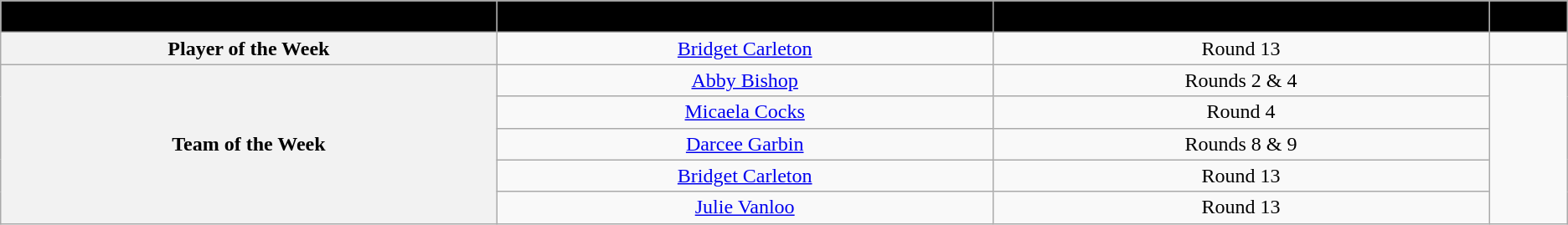<table class="wikitable sortable sortable" style="text-align: center">
<tr>
<th style="background:black" width="10%"><span>Award</span></th>
<th style="background:black" width="10%"><span>Recipient</span></th>
<th style="background:black" width="10%"><span>Round(s)</span></th>
<th style="background:black" width="1%" class="unsortable"><span>Ref.</span></th>
</tr>
<tr>
<th rowspan=1>Player of the Week</th>
<td><a href='#'>Bridget Carleton</a></td>
<td>Round 13</td>
<td rowspan=1></td>
</tr>
<tr>
<th rowspan=5>Team of the Week</th>
<td><a href='#'>Abby Bishop</a></td>
<td>Rounds 2 & 4</td>
<td rowspan=5></td>
</tr>
<tr>
<td><a href='#'>Micaela Cocks</a></td>
<td>Round 4</td>
</tr>
<tr>
<td><a href='#'>Darcee Garbin</a></td>
<td>Rounds 8 & 9</td>
</tr>
<tr>
<td><a href='#'>Bridget Carleton</a></td>
<td>Round 13</td>
</tr>
<tr>
<td><a href='#'>Julie Vanloo</a></td>
<td>Round 13</td>
</tr>
</table>
